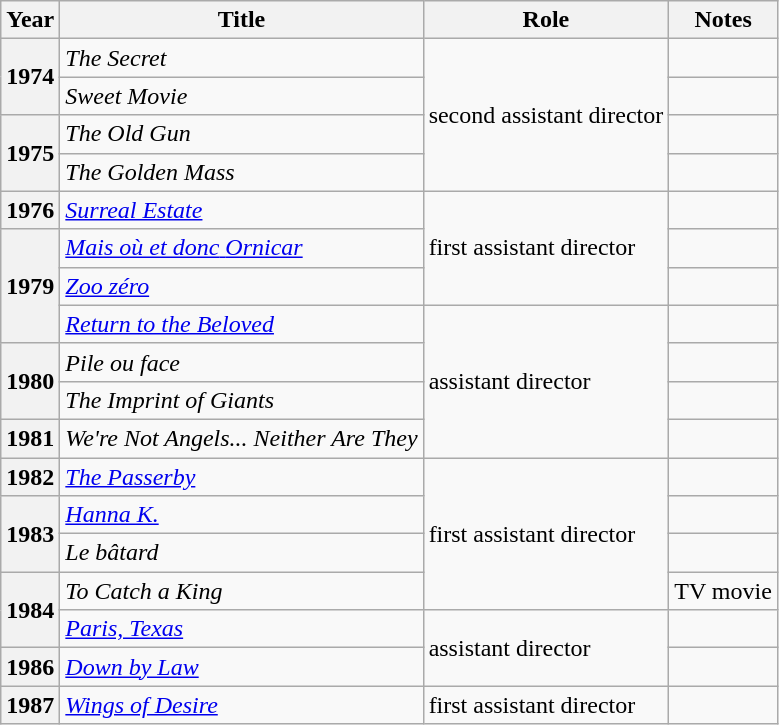<table class="wikitable">
<tr>
<th>Year</th>
<th>Title</th>
<th>Role</th>
<th>Notes</th>
</tr>
<tr>
<th rowspan="2">1974</th>
<td><em>The Secret</em></td>
<td rowspan="4">second assistant director</td>
<td></td>
</tr>
<tr>
<td><em>Sweet Movie</em></td>
<td></td>
</tr>
<tr>
<th rowspan="2">1975</th>
<td><em>The Old Gun</em></td>
<td></td>
</tr>
<tr>
<td><em>The Golden Mass</em></td>
<td></td>
</tr>
<tr>
<th>1976</th>
<td><em><a href='#'>Surreal Estate</a></em></td>
<td rowspan="3">first assistant director</td>
<td></td>
</tr>
<tr>
<th rowspan="3">1979</th>
<td><a href='#'><em>Mais où et donc</em> <em>Ornicar</em></a></td>
<td></td>
</tr>
<tr>
<td><em><a href='#'>Zoo zéro</a></em></td>
<td></td>
</tr>
<tr>
<td><em><a href='#'>Return to the Beloved</a></em></td>
<td rowspan="4">assistant director</td>
<td></td>
</tr>
<tr>
<th rowspan="2">1980</th>
<td><em>Pile ou face</em></td>
<td></td>
</tr>
<tr>
<td><em>The Imprint of Giants</em></td>
<td></td>
</tr>
<tr>
<th>1981</th>
<td><em>We're Not Angels... Neither Are They</em></td>
<td></td>
</tr>
<tr>
<th>1982</th>
<td><em><a href='#'>The Passerby</a></em></td>
<td rowspan="4">first assistant director</td>
<td></td>
</tr>
<tr>
<th rowspan="2">1983</th>
<td><em><a href='#'>Hanna K.</a></em></td>
<td></td>
</tr>
<tr>
<td><em>Le bâtard</em></td>
<td></td>
</tr>
<tr>
<th rowspan="2">1984</th>
<td><em>To Catch a King</em></td>
<td>TV movie</td>
</tr>
<tr>
<td><em><a href='#'>Paris, Texas</a></em></td>
<td rowspan="2">assistant director</td>
<td></td>
</tr>
<tr>
<th>1986</th>
<td><em><a href='#'>Down by Law</a></em></td>
<td></td>
</tr>
<tr>
<th>1987</th>
<td><em><a href='#'>Wings of Desire</a></em></td>
<td>first assistant director</td>
<td></td>
</tr>
</table>
